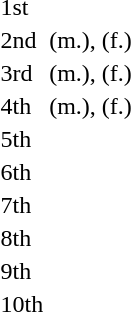<table>
<tr>
<td>1st</td>
<td></td>
</tr>
<tr>
<td>2nd</td>
<td> (m.),  (f.)</td>
</tr>
<tr>
<td>3rd</td>
<td> (m.),  (f.)</td>
</tr>
<tr>
<td>4th</td>
<td> (m.),  (f.)</td>
</tr>
<tr>
<td>5th</td>
<td></td>
</tr>
<tr>
<td>6th</td>
<td></td>
</tr>
<tr>
<td>7th</td>
<td></td>
</tr>
<tr>
<td>8th</td>
<td></td>
</tr>
<tr>
<td>9th</td>
<td></td>
</tr>
<tr>
<td>10th</td>
<td></td>
</tr>
</table>
